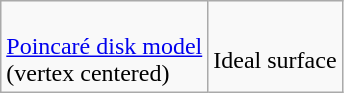<table class=wikitable>
<tr>
<td><br><a href='#'>Poincaré disk model</a><br>(vertex centered)</td>
<td><br>Ideal surface</td>
</tr>
</table>
